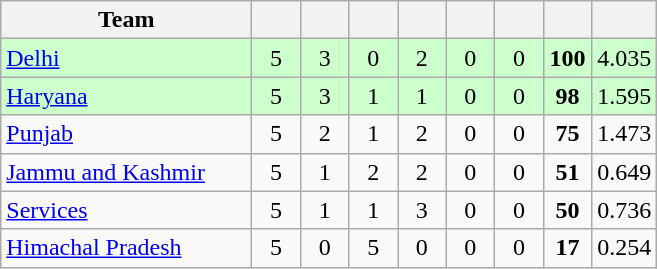<table class="wikitable" style="text-align:center">
<tr>
<th style="width:160px">Team</th>
<th style="width:25px"></th>
<th style="width:25px"></th>
<th style="width:25px"></th>
<th style="width:25px"></th>
<th style="width:25px"></th>
<th style="width:25px"></th>
<th style="width:25px"></th>
<th style="width:25px;"></th>
</tr>
<tr style="background:#cfc;">
<td style="text-align:left"><a href='#'>Delhi</a></td>
<td>5</td>
<td>3</td>
<td>0</td>
<td>2</td>
<td>0</td>
<td>0</td>
<td><strong>100</strong></td>
<td>4.035</td>
</tr>
<tr style="background:#cfc;">
<td style="text-align:left"><a href='#'>Haryana</a></td>
<td>5</td>
<td>3</td>
<td>1</td>
<td>1</td>
<td>0</td>
<td>0</td>
<td><strong>98</strong></td>
<td>1.595</td>
</tr>
<tr>
<td style="text-align:left"><a href='#'>Punjab</a></td>
<td>5</td>
<td>2</td>
<td>1</td>
<td>2</td>
<td>0</td>
<td>0</td>
<td><strong>75</strong></td>
<td>1.473</td>
</tr>
<tr>
<td style="text-align:left"><a href='#'>Jammu and Kashmir</a></td>
<td>5</td>
<td>1</td>
<td>2</td>
<td>2</td>
<td>0</td>
<td>0</td>
<td><strong>51</strong></td>
<td>0.649</td>
</tr>
<tr>
<td style="text-align:left"><a href='#'>Services</a></td>
<td>5</td>
<td>1</td>
<td>1</td>
<td>3</td>
<td>0</td>
<td>0</td>
<td><strong>50</strong></td>
<td>0.736</td>
</tr>
<tr>
<td style="text-align:left"><a href='#'>Himachal Pradesh</a></td>
<td>5</td>
<td>0</td>
<td>5</td>
<td>0</td>
<td>0</td>
<td>0</td>
<td><strong>17</strong></td>
<td>0.254</td>
</tr>
</table>
